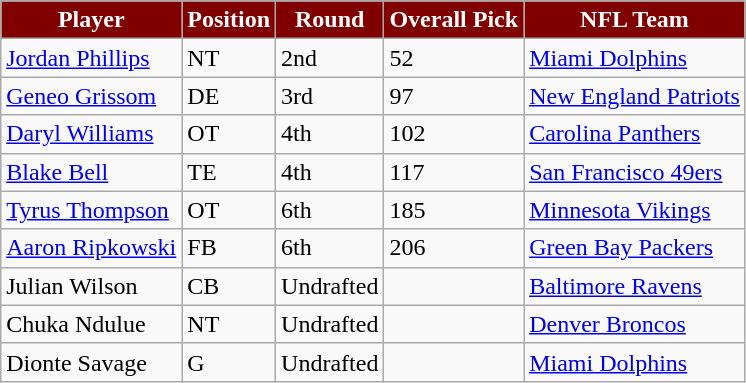<table class="wikitable" border="1">
<tr>
<th style="background: maroon; color: white">Player</th>
<th style="background: maroon; color: white">Position</th>
<th style="background: maroon; color: white">Round</th>
<th style="background: maroon; color: white">Overall Pick</th>
<th style="background: maroon; color: white">NFL Team</th>
</tr>
<tr>
<td><a href='#'>Jordan Phillips</a></td>
<td>NT</td>
<td>2nd</td>
<td>52</td>
<td><a href='#'>Miami Dolphins</a></td>
</tr>
<tr>
<td><a href='#'>Geneo Grissom</a></td>
<td>DE</td>
<td>3rd</td>
<td>97</td>
<td><a href='#'>New England Patriots</a></td>
</tr>
<tr>
<td><a href='#'>Daryl Williams</a></td>
<td>OT</td>
<td>4th</td>
<td>102</td>
<td><a href='#'>Carolina Panthers</a></td>
</tr>
<tr>
<td><a href='#'>Blake Bell</a></td>
<td>TE</td>
<td>4th</td>
<td>117</td>
<td><a href='#'>San Francisco 49ers</a></td>
</tr>
<tr>
<td><a href='#'>Tyrus Thompson</a></td>
<td>OT</td>
<td>6th</td>
<td>185</td>
<td><a href='#'>Minnesota Vikings</a></td>
</tr>
<tr>
<td><a href='#'>Aaron Ripkowski</a></td>
<td>FB</td>
<td>6th</td>
<td>206</td>
<td><a href='#'>Green Bay Packers</a></td>
</tr>
<tr>
<td>Julian Wilson</td>
<td>CB</td>
<td>Undrafted</td>
<td></td>
<td><a href='#'>Baltimore Ravens</a></td>
</tr>
<tr>
<td>Chuka Ndulue</td>
<td>NT</td>
<td>Undrafted</td>
<td></td>
<td><a href='#'>Denver Broncos</a></td>
</tr>
<tr>
<td>Dionte Savage</td>
<td>G</td>
<td>Undrafted</td>
<td></td>
<td><a href='#'>Miami Dolphins</a></td>
</tr>
</table>
